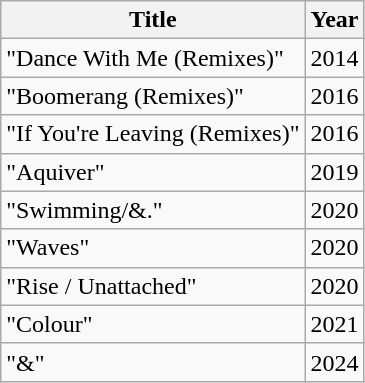<table class="wikitable">
<tr>
<th>Title</th>
<th>Year</th>
</tr>
<tr>
<td>"Dance With Me (Remixes)" </td>
<td>2014</td>
</tr>
<tr>
<td>"Boomerang (Remixes)" </td>
<td>2016</td>
</tr>
<tr>
<td>"If You're Leaving (Remixes)" </td>
<td>2016</td>
</tr>
<tr>
<td>"Aquiver" </td>
<td>2019</td>
</tr>
<tr>
<td>"Swimming/&."</td>
<td>2020</td>
</tr>
<tr>
<td>"Waves" </td>
<td>2020</td>
</tr>
<tr>
<td>"Rise / Unattached" </td>
<td>2020</td>
</tr>
<tr>
<td>"Colour" </td>
<td>2021</td>
</tr>
<tr>
<td>"&" </td>
<td>2024</td>
</tr>
</table>
